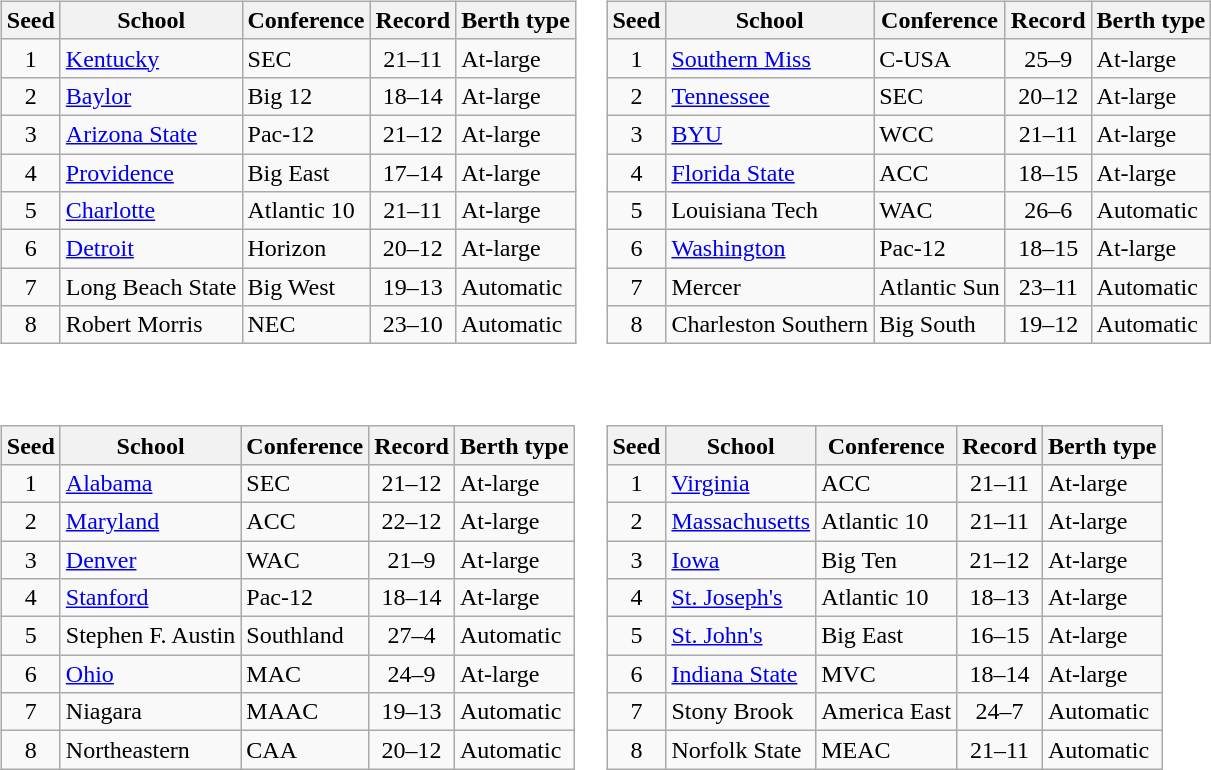<table>
<tr>
<td valign=top><br><table class="wikitable sortable">
<tr>
<th>Seed</th>
<th>School</th>
<th>Conference</th>
<th>Record</th>
<th>Berth type</th>
</tr>
<tr>
<td align=center>1</td>
<td><a href='#'>Kentucky</a></td>
<td>SEC</td>
<td align=center>21–11</td>
<td>At-large</td>
</tr>
<tr>
<td align=center>2</td>
<td><a href='#'>Baylor</a></td>
<td>Big 12</td>
<td align=center>18–14</td>
<td>At-large</td>
</tr>
<tr>
<td align=center>3</td>
<td><a href='#'>Arizona State</a></td>
<td>Pac-12</td>
<td align=center>21–12</td>
<td>At-large</td>
</tr>
<tr>
<td align=center>4</td>
<td><a href='#'>Providence</a></td>
<td>Big East</td>
<td align=center>17–14</td>
<td>At-large</td>
</tr>
<tr>
<td align=center>5</td>
<td><a href='#'>Charlotte</a></td>
<td>Atlantic 10</td>
<td align=center>21–11</td>
<td>At-large</td>
</tr>
<tr>
<td align=center>6</td>
<td><a href='#'>Detroit</a></td>
<td>Horizon</td>
<td align=center>20–12</td>
<td>At-large</td>
</tr>
<tr>
<td align=center>7</td>
<td>Long Beach State</td>
<td>Big West</td>
<td align=center>19–13</td>
<td>Automatic</td>
</tr>
<tr>
<td align=center>8</td>
<td>Robert Morris</td>
<td>NEC</td>
<td align=center>23–10</td>
<td>Automatic</td>
</tr>
</table>
</td>
<td valign=top><br><table class="wikitable sortable">
<tr>
<th>Seed</th>
<th>School</th>
<th>Conference</th>
<th>Record</th>
<th>Berth type</th>
</tr>
<tr>
<td align=center>1</td>
<td><a href='#'>Southern Miss</a></td>
<td>C-USA</td>
<td align=center>25–9</td>
<td>At-large</td>
</tr>
<tr>
<td align=center>2</td>
<td><a href='#'>Tennessee</a></td>
<td>SEC</td>
<td align=center>20–12</td>
<td>At-large</td>
</tr>
<tr>
<td align=center>3</td>
<td><a href='#'>BYU</a></td>
<td>WCC</td>
<td align=center>21–11</td>
<td>At-large</td>
</tr>
<tr>
<td align=center>4</td>
<td><a href='#'>Florida State</a></td>
<td>ACC</td>
<td align=center>18–15</td>
<td>At-large</td>
</tr>
<tr>
<td align=center>5</td>
<td>Louisiana Tech</td>
<td>WAC</td>
<td align=center>26–6</td>
<td>Automatic</td>
</tr>
<tr>
<td align=center>6</td>
<td><a href='#'>Washington</a></td>
<td>Pac-12</td>
<td align=center>18–15</td>
<td>At-large</td>
</tr>
<tr>
<td align=center>7</td>
<td>Mercer</td>
<td>Atlantic Sun</td>
<td align=center>23–11</td>
<td>Automatic</td>
</tr>
<tr>
<td align=center>8</td>
<td>Charleston Southern</td>
<td>Big South</td>
<td align=center>19–12</td>
<td>Automatic</td>
</tr>
</table>
</td>
</tr>
<tr>
<td valign=top><br><table class="wikitable sortable">
<tr>
<th>Seed</th>
<th>School</th>
<th>Conference</th>
<th>Record</th>
<th>Berth type</th>
</tr>
<tr>
<td align=center>1</td>
<td><a href='#'>Alabama</a></td>
<td>SEC</td>
<td align=center>21–12</td>
<td>At-large</td>
</tr>
<tr>
<td align=center>2</td>
<td><a href='#'>Maryland</a></td>
<td>ACC</td>
<td align=center>22–12</td>
<td>At-large</td>
</tr>
<tr>
<td align=center>3</td>
<td><a href='#'>Denver</a></td>
<td>WAC</td>
<td align=center>21–9</td>
<td>At-large</td>
</tr>
<tr>
<td align=center>4</td>
<td><a href='#'>Stanford</a></td>
<td>Pac-12</td>
<td align=center>18–14</td>
<td>At-large</td>
</tr>
<tr>
<td align=center>5</td>
<td>Stephen F. Austin</td>
<td>Southland</td>
<td align=center>27–4</td>
<td>Automatic</td>
</tr>
<tr>
<td align=center>6</td>
<td><a href='#'>Ohio</a></td>
<td>MAC</td>
<td align=center>24–9</td>
<td>At-large</td>
</tr>
<tr>
<td align=center>7</td>
<td>Niagara</td>
<td>MAAC</td>
<td align=center>19–13</td>
<td>Automatic</td>
</tr>
<tr>
<td align=center>8</td>
<td>Northeastern</td>
<td>CAA</td>
<td align=center>20–12</td>
<td>Automatic</td>
</tr>
</table>
</td>
<td valign=top><br><table class="wikitable sortable">
<tr>
<th>Seed</th>
<th>School</th>
<th>Conference</th>
<th>Record</th>
<th>Berth type</th>
</tr>
<tr>
<td align=center>1</td>
<td><a href='#'>Virginia</a></td>
<td>ACC</td>
<td align=center>21–11</td>
<td>At-large</td>
</tr>
<tr>
<td align=center>2</td>
<td><a href='#'>Massachusetts</a></td>
<td>Atlantic 10</td>
<td align=center>21–11</td>
<td>At-large</td>
</tr>
<tr>
<td align=center>3</td>
<td><a href='#'>Iowa</a></td>
<td>Big Ten</td>
<td align=center>21–12</td>
<td>At-large</td>
</tr>
<tr>
<td align=center>4</td>
<td><a href='#'>St. Joseph's</a></td>
<td>Atlantic 10</td>
<td align=center>18–13</td>
<td>At-large</td>
</tr>
<tr>
<td align=center>5</td>
<td><a href='#'>St. John's</a></td>
<td>Big East</td>
<td align=center>16–15</td>
<td>At-large</td>
</tr>
<tr>
<td align=center>6</td>
<td><a href='#'>Indiana State</a></td>
<td>MVC</td>
<td align=center>18–14</td>
<td>At-large</td>
</tr>
<tr>
<td align=center>7</td>
<td>Stony Brook</td>
<td>America East</td>
<td align=center>24–7</td>
<td>Automatic</td>
</tr>
<tr>
<td align=center>8</td>
<td>Norfolk State</td>
<td>MEAC</td>
<td align=center>21–11</td>
<td>Automatic</td>
</tr>
</table>
</td>
</tr>
</table>
